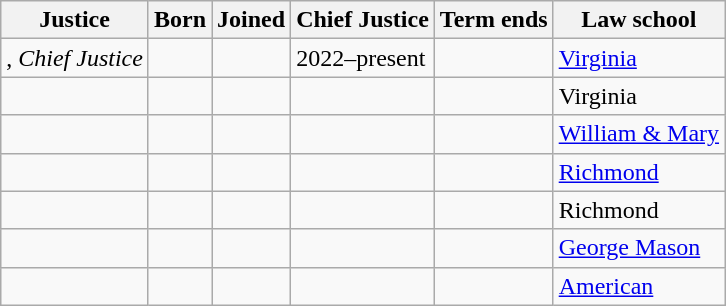<table class="wikitable sortable">
<tr>
<th>Justice</th>
<th>Born</th>
<th>Joined</th>
<th>Chief Justice</th>
<th>Term ends</th>
<th>Law school</th>
</tr>
<tr>
<td>, <em>Chief Justice</em></td>
<td></td>
<td></td>
<td>2022–present</td>
<td></td>
<td><a href='#'>Virginia</a></td>
</tr>
<tr>
<td></td>
<td></td>
<td></td>
<td align="center"></td>
<td></td>
<td>Virginia</td>
</tr>
<tr>
<td></td>
<td></td>
<td></td>
<td align="center"></td>
<td></td>
<td><a href='#'>William & Mary</a></td>
</tr>
<tr>
<td></td>
<td></td>
<td></td>
<td align="center"></td>
<td></td>
<td><a href='#'>Richmond</a></td>
</tr>
<tr>
<td></td>
<td></td>
<td></td>
<td align="center"></td>
<td></td>
<td>Richmond</td>
</tr>
<tr>
<td></td>
<td></td>
<td></td>
<td align="center"></td>
<td></td>
<td><a href='#'>George Mason</a></td>
</tr>
<tr>
<td></td>
<td></td>
<td></td>
<td align="center"></td>
<td></td>
<td><a href='#'>American</a></td>
</tr>
</table>
